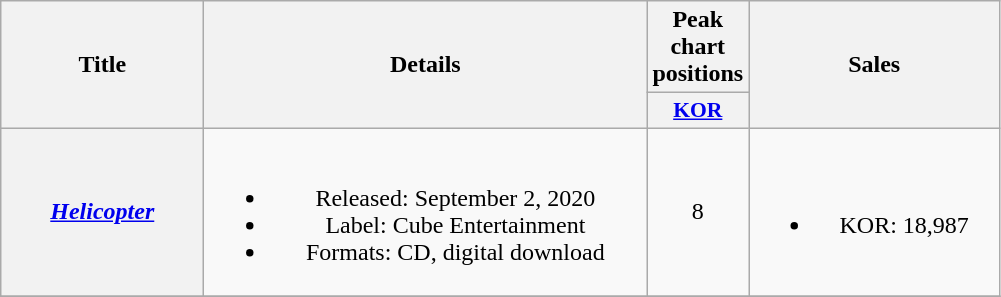<table class="wikitable plainrowheaders" style="text-align:center;">
<tr>
<th scope="col" rowspan="2" style="width:8em;">Title</th>
<th scope="col" rowspan="2" style="width:18em;">Details</th>
<th scope="col" colspan="1">Peak chart positions</th>
<th scope="col" rowspan="2" style="width:10em;">Sales</th>
</tr>
<tr>
<th scope="col" style="width:2.5em;font-size:90%;"><a href='#'>KOR</a><br></th>
</tr>
<tr>
<th scope="row"><em><a href='#'>Helicopter</a></em></th>
<td><br><ul><li>Released: September 2, 2020</li><li>Label: Cube Entertainment</li><li>Formats: CD, digital download</li></ul></td>
<td>8</td>
<td><br><ul><li>KOR: 18,987</li></ul></td>
</tr>
<tr>
</tr>
</table>
